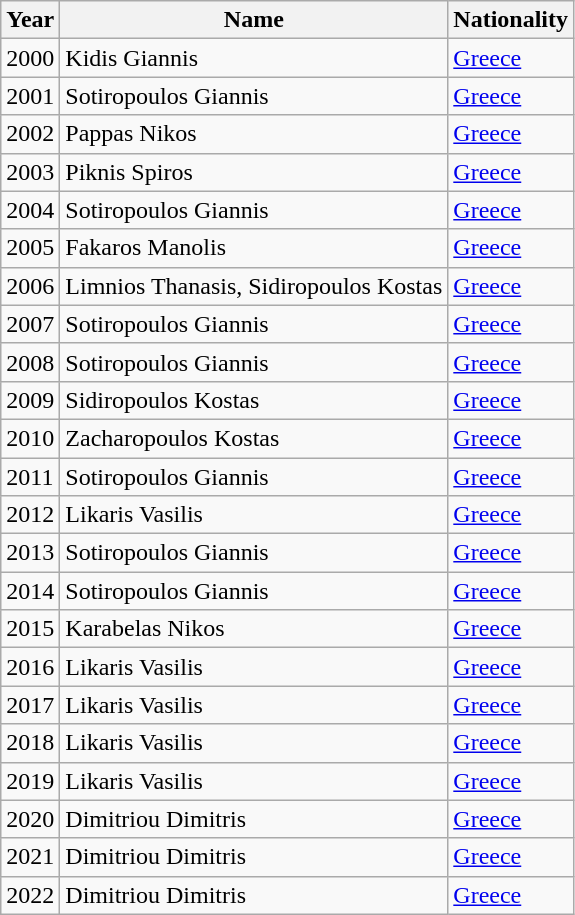<table class="wikitable sortable">
<tr>
<th>Year</th>
<th>Name</th>
<th>Nationality</th>
</tr>
<tr>
<td>2000</td>
<td>Kidis Giannis</td>
<td><a href='#'>Greece</a></td>
</tr>
<tr>
<td>2001</td>
<td>Sotiropoulos Giannis</td>
<td><a href='#'>Greece</a></td>
</tr>
<tr>
<td>2002</td>
<td>Pappas Nikos</td>
<td><a href='#'>Greece</a></td>
</tr>
<tr>
<td>2003</td>
<td>Piknis Spiros</td>
<td><a href='#'>Greece</a></td>
</tr>
<tr>
<td>2004</td>
<td>Sotiropoulos Giannis</td>
<td><a href='#'>Greece</a></td>
</tr>
<tr>
<td>2005</td>
<td>Fakaros Manolis</td>
<td><a href='#'>Greece</a></td>
</tr>
<tr>
<td>2006</td>
<td>Limnios Thanasis, Sidiropoulos Kostas</td>
<td><a href='#'>Greece</a></td>
</tr>
<tr>
<td>2007</td>
<td>Sotiropoulos Giannis</td>
<td><a href='#'>Greece</a></td>
</tr>
<tr>
<td>2008</td>
<td>Sotiropoulos Giannis</td>
<td><a href='#'>Greece</a></td>
</tr>
<tr>
<td>2009</td>
<td>Sidiropoulos Kostas</td>
<td><a href='#'>Greece</a></td>
</tr>
<tr>
<td>2010</td>
<td>Zacharopoulos Kostas</td>
<td><a href='#'>Greece</a></td>
</tr>
<tr>
<td>2011</td>
<td>Sotiropoulos Giannis</td>
<td><a href='#'>Greece</a></td>
</tr>
<tr>
<td>2012</td>
<td>Likaris Vasilis</td>
<td><a href='#'>Greece</a></td>
</tr>
<tr>
<td>2013</td>
<td>Sotiropoulos Giannis</td>
<td><a href='#'>Greece</a></td>
</tr>
<tr>
<td>2014</td>
<td>Sotiropoulos Giannis</td>
<td><a href='#'>Greece</a></td>
</tr>
<tr>
<td>2015</td>
<td>Karabelas Nikos</td>
<td><a href='#'>Greece</a></td>
</tr>
<tr>
<td>2016</td>
<td>Likaris Vasilis</td>
<td><a href='#'>Greece</a></td>
</tr>
<tr>
<td>2017</td>
<td>Likaris Vasilis</td>
<td><a href='#'>Greece</a></td>
</tr>
<tr>
<td>2018</td>
<td>Likaris Vasilis</td>
<td><a href='#'>Greece</a></td>
</tr>
<tr>
<td>2019</td>
<td>Likaris Vasilis</td>
<td><a href='#'>Greece</a></td>
</tr>
<tr>
<td>2020</td>
<td>Dimitriou Dimitris</td>
<td><a href='#'>Greece</a></td>
</tr>
<tr>
<td>2021</td>
<td>Dimitriou Dimitris</td>
<td><a href='#'>Greece</a></td>
</tr>
<tr>
<td>2022</td>
<td>Dimitriou Dimitris</td>
<td><a href='#'>Greece</a></td>
</tr>
</table>
